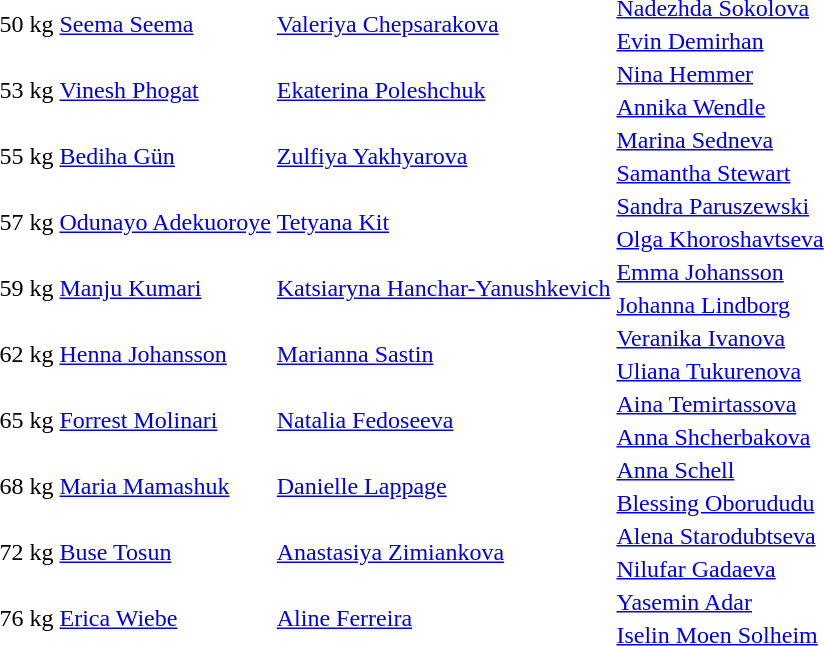<table>
<tr>
<td rowspan=2>50 kg</td>
<td rowspan=2> <a href='#'>Seema Seema</a></td>
<td rowspan=2> <a href='#'>Valeriya Chepsarakova</a></td>
<td> <a href='#'>Nadezhda Sokolova</a></td>
</tr>
<tr>
<td> <a href='#'>Evin Demirhan</a></td>
</tr>
<tr>
<td rowspan=2>53 kg</td>
<td rowspan=2> <a href='#'>Vinesh Phogat</a></td>
<td rowspan=2> <a href='#'>Ekaterina Poleshchuk</a></td>
<td> <a href='#'>Nina Hemmer</a></td>
</tr>
<tr>
<td> <a href='#'>Annika Wendle</a></td>
</tr>
<tr>
<td rowspan=2>55 kg</td>
<td rowspan=2> <a href='#'>Bediha Gün</a></td>
<td rowspan=2> <a href='#'>Zulfiya Yakhyarova</a></td>
<td> <a href='#'>Marina Sedneva</a></td>
</tr>
<tr>
<td> <a href='#'>Samantha Stewart</a></td>
</tr>
<tr>
<td rowspan=2>57 kg</td>
<td rowspan=2> <a href='#'>Odunayo Adekuoroye</a></td>
<td rowspan=2> <a href='#'>Tetyana Kit</a></td>
<td> <a href='#'>Sandra Paruszewski</a></td>
</tr>
<tr>
<td> <a href='#'>Olga Khoroshavtseva</a></td>
</tr>
<tr>
<td rowspan=2>59 kg</td>
<td rowspan=2> <a href='#'>Manju Kumari</a></td>
<td rowspan=2> <a href='#'>Katsiaryna Hanchar-Yanushkevich</a></td>
<td> <a href='#'>Emma Johansson</a></td>
</tr>
<tr>
<td> <a href='#'>Johanna Lindborg</a></td>
</tr>
<tr>
<td rowspan=2>62 kg</td>
<td rowspan=2> <a href='#'>Henna Johansson</a></td>
<td rowspan=2> <a href='#'>Marianna Sastin</a></td>
<td> <a href='#'>Veranika Ivanova</a></td>
</tr>
<tr>
<td> <a href='#'>Uliana Tukurenova</a></td>
</tr>
<tr>
<td rowspan=2>65 kg</td>
<td rowspan=2> <a href='#'>Forrest Molinari</a></td>
<td rowspan=2> <a href='#'>Natalia Fedoseeva</a></td>
<td> <a href='#'>Aina Temirtassova</a></td>
</tr>
<tr>
<td> <a href='#'>Anna Shcherbakova</a></td>
</tr>
<tr>
<td rowspan=2>68 kg</td>
<td rowspan=2> <a href='#'>Maria Mamashuk</a></td>
<td rowspan=2> <a href='#'>Danielle Lappage</a></td>
<td> <a href='#'>Anna Schell</a></td>
</tr>
<tr>
<td> <a href='#'>Blessing Oborududu</a></td>
</tr>
<tr>
<td rowspan=2>72 kg</td>
<td rowspan=2> <a href='#'>Buse Tosun</a></td>
<td rowspan=2> <a href='#'>Anastasiya Zimiankova</a></td>
<td> <a href='#'>Alena Starodubtseva</a></td>
</tr>
<tr>
<td> <a href='#'>Nilufar Gadaeva</a></td>
</tr>
<tr>
<td rowspan=2>76 kg</td>
<td rowspan=2> <a href='#'>Erica Wiebe</a></td>
<td rowspan=2> <a href='#'>Aline Ferreira</a></td>
<td> <a href='#'>Yasemin Adar</a></td>
</tr>
<tr>
<td> <a href='#'>Iselin Moen Solheim</a></td>
</tr>
<tr>
</tr>
</table>
